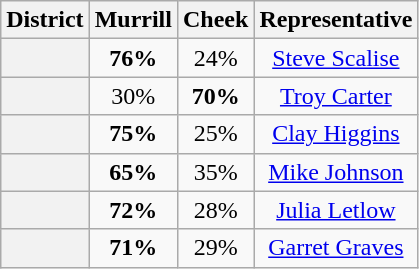<table class=wikitable>
<tr>
<th>District</th>
<th>Murrill</th>
<th>Cheek</th>
<th>Representative</th>
</tr>
<tr align=center>
<th></th>
<td><strong>76%</strong></td>
<td>24%</td>
<td><a href='#'>Steve Scalise</a></td>
</tr>
<tr align=center>
<th></th>
<td>30%</td>
<td><strong>70%</strong></td>
<td><a href='#'>Troy Carter</a></td>
</tr>
<tr align=center>
<th></th>
<td><strong>75%</strong></td>
<td>25%</td>
<td><a href='#'>Clay Higgins</a></td>
</tr>
<tr align=center>
<th></th>
<td><strong>65%</strong></td>
<td>35%</td>
<td><a href='#'>Mike Johnson</a></td>
</tr>
<tr align=center>
<th></th>
<td><strong>72%</strong></td>
<td>28%</td>
<td><a href='#'>Julia Letlow</a></td>
</tr>
<tr align=center>
<th></th>
<td><strong>71%</strong></td>
<td>29%</td>
<td><a href='#'>Garret Graves</a></td>
</tr>
</table>
